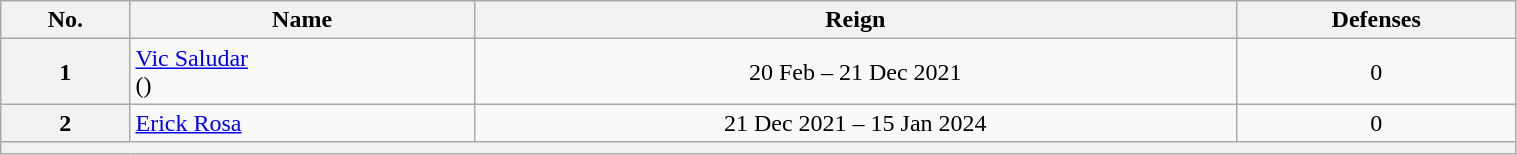<table class="wikitable sortable" style="width:80%">
<tr>
<th>No.</th>
<th>Name</th>
<th>Reign</th>
<th>Defenses</th>
</tr>
<tr align=center>
<th>1</th>
<td align=left><a href='#'>Vic Saludar</a><br>()</td>
<td>20 Feb – 21 Dec 2021</td>
<td>0</td>
</tr>
<tr align=center>
<th>2</th>
<td align=left><a href='#'>Erick Rosa</a></td>
<td>21 Dec 2021 – 15 Jan 2024</td>
<td>0</td>
</tr>
<tr align=center>
<th colspan=4></th>
</tr>
</table>
